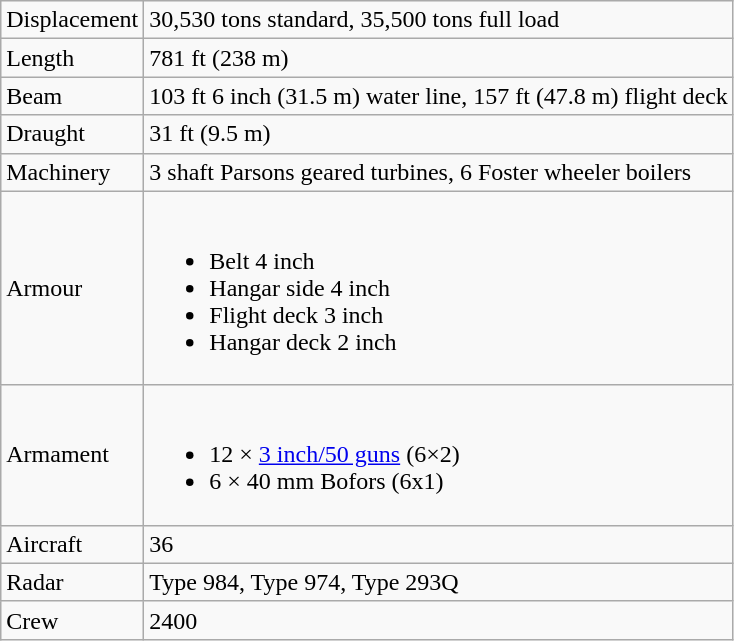<table class="wikitable" border="1">
<tr>
<td>Displacement</td>
<td>30,530 tons standard, 35,500 tons full load</td>
</tr>
<tr>
<td>Length</td>
<td>781 ft (238 m)</td>
</tr>
<tr>
<td>Beam</td>
<td>103 ft 6 inch (31.5 m) water line, 157 ft (47.8 m) flight deck</td>
</tr>
<tr>
<td>Draught</td>
<td>31 ft (9.5 m)</td>
</tr>
<tr>
<td>Machinery</td>
<td>3 shaft Parsons geared turbines, 6 Foster wheeler boilers</td>
</tr>
<tr>
<td>Armour</td>
<td><br><ul><li>Belt 4 inch</li><li>Hangar side 4 inch</li><li>Flight deck 3 inch</li><li>Hangar deck 2 inch</li></ul></td>
</tr>
<tr>
<td>Armament</td>
<td><br><ul><li>12 × <a href='#'>3 inch/50 guns</a> (6×2)</li><li>6 × 40 mm Bofors (6x1)</li></ul></td>
</tr>
<tr>
<td>Aircraft</td>
<td>36</td>
</tr>
<tr>
<td>Radar</td>
<td>Type 984, Type 974, Type 293Q</td>
</tr>
<tr>
<td>Crew</td>
<td>2400</td>
</tr>
</table>
